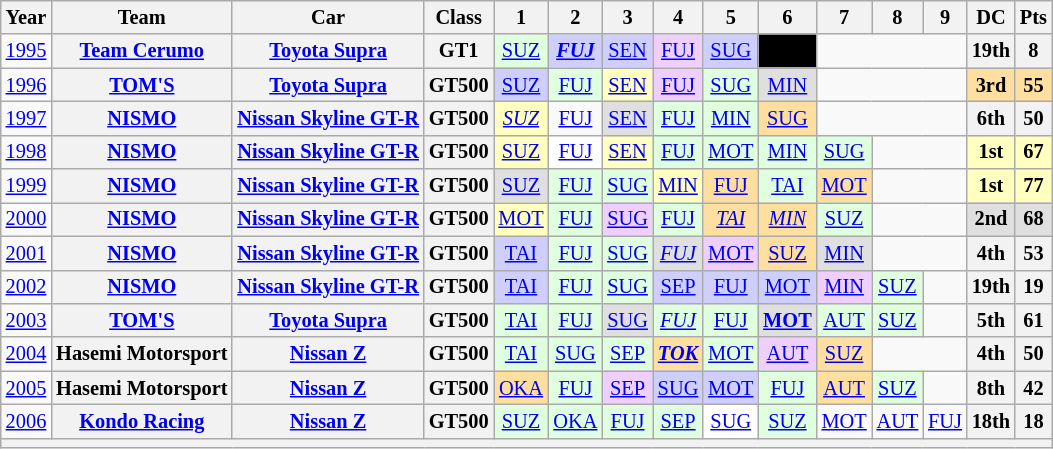<table class="wikitable" style="text-align:center; font-size:85%">
<tr>
<th>Year</th>
<th>Team</th>
<th>Car</th>
<th>Class</th>
<th>1</th>
<th>2</th>
<th>3</th>
<th>4</th>
<th>5</th>
<th>6</th>
<th>7</th>
<th>8</th>
<th>9</th>
<th>DC</th>
<th>Pts</th>
</tr>
<tr>
<td><a href='#'>1995</a></td>
<th nowrap><a href='#'>Team Cerumo</a></th>
<th nowrap><a href='#'>Toyota Supra</a></th>
<th>GT1</th>
<td style="background:#DFFFDF;"><a href='#'>SUZ</a><br></td>
<td style="background:#CFCFFF;"><strong><em><a href='#'>FUJ</a></em></strong><br></td>
<td style="background:#CFCFFF;"><a href='#'>SEN</a><br></td>
<td style="background:#EFCFFF;"><a href='#'>FUJ</a><br></td>
<td style="background:#CFCFFF;"><a href='#'>SUG</a><br></td>
<td style="background:#000000; color:#ffffff"><a href='#'></a><br></td>
<td colspan=3></td>
<th>19th</th>
<th>8</th>
</tr>
<tr>
<td><a href='#'>1996</a></td>
<th nowrap><a href='#'>TOM'S</a></th>
<th nowrap><a href='#'>Toyota Supra</a></th>
<th>GT500</th>
<td style="background:#CFCFFF;"><a href='#'>SUZ</a><br></td>
<td style="background:#DFFFDF;"><a href='#'>FUJ</a><br></td>
<td style="background:#FFFFBF;"><a href='#'>SEN</a><br></td>
<td style="background:#EFCFFF;"><a href='#'>FUJ</a><br></td>
<td style="background:#DFFFDF;"><a href='#'>SUG</a><br></td>
<td style="background:#DFDFDF;"><a href='#'>MIN</a><br></td>
<td colspan=3></td>
<td style="background:#FFDF9F;"><strong>3rd</strong></td>
<td style="background:#FFDF9F;"><strong>55</strong></td>
</tr>
<tr>
<td><a href='#'>1997</a></td>
<th><a href='#'>NISMO</a></th>
<th nowrap><a href='#'>Nissan Skyline GT-R</a></th>
<th>GT500</th>
<td style="background:#FFFFBF;"><em><a href='#'>SUZ</a></em><br></td>
<td><a href='#'>FUJ</a></td>
<td style="background:#DFDFDF;"><a href='#'>SEN</a><br></td>
<td style="background:#DFFFDF;"><a href='#'>FUJ</a><br></td>
<td style="background:#DFFFDF;"><a href='#'>MIN</a><br></td>
<td style="background:#FFDF9F;"><a href='#'>SUG</a><br></td>
<td colspan=3></td>
<th>6th</th>
<th>50</th>
</tr>
<tr>
<td><a href='#'>1998</a></td>
<th><a href='#'>NISMO</a></th>
<th nowrap><a href='#'>Nissan Skyline GT-R</a></th>
<th>GT500</th>
<td style="background:#FFFFBF;"><a href='#'>SUZ</a><br></td>
<td style="background:#FFFFFF;"><a href='#'>FUJ</a><br></td>
<td style="background:#FFFFBF;"><a href='#'>SEN</a><br></td>
<td style="background:#DFFFDF;"><a href='#'>FUJ</a><br></td>
<td style="background:#DFFFDF;"><a href='#'>MOT</a><br></td>
<td style="background:#DFFFDF;"><a href='#'>MIN</a><br></td>
<td style="background:#DFFFDF;"><a href='#'>SUG</a><br></td>
<td colspan=2></td>
<td style="background:#FFFFBF;"><strong>1st</strong></td>
<td style="background:#FFFFBF;"><strong>67</strong></td>
</tr>
<tr>
<td><a href='#'>1999</a></td>
<th><a href='#'>NISMO</a></th>
<th nowrap><a href='#'>Nissan Skyline GT-R</a></th>
<th>GT500</th>
<td style="background:#DFDFDF;"><a href='#'>SUZ</a><br></td>
<td style="background:#DFFFDF;"><a href='#'>FUJ</a><br></td>
<td style="background:#DFFFDF;"><a href='#'>SUG</a><br></td>
<td style="background:#FFFFBF;"><a href='#'>MIN</a><br></td>
<td style="background:#FFDF9F;"><a href='#'>FUJ</a><br></td>
<td style="background:#DFFFDF;"><a href='#'>TAI</a><br></td>
<td style="background:#FFDF9F;"><a href='#'>MOT</a><br></td>
<td colspan=2></td>
<td style="background:#FFFFBF;"><strong>1st</strong></td>
<td style="background:#FFFFBF;"><strong>77</strong></td>
</tr>
<tr>
<td><a href='#'>2000</a></td>
<th><a href='#'>NISMO</a></th>
<th nowrap><a href='#'>Nissan Skyline GT-R</a></th>
<th>GT500</th>
<td style="background:#FFFFBF;"><a href='#'>MOT</a><br></td>
<td style="background:#DFFFDF;"><a href='#'>FUJ</a><br></td>
<td style="background:#EFCFFF;"><a href='#'>SUG</a><br></td>
<td style="background:#DFFFDF;"><a href='#'>FUJ</a><br></td>
<td style="background:#FFDF9F;"><em><a href='#'>TAI</a></em><br></td>
<td style="background:#FFDF9F;"><em><a href='#'>MIN</a></em><br></td>
<td style="background:#DFFFDF;"><a href='#'>SUZ</a><br></td>
<td colspan=2></td>
<td style="background:#DFDFDF;"><strong>2nd</strong></td>
<td style="background:#DFDFDF;"><strong>68</strong></td>
</tr>
<tr>
<td><a href='#'>2001</a></td>
<th><a href='#'>NISMO</a></th>
<th nowrap><a href='#'>Nissan Skyline GT-R</a></th>
<th>GT500</th>
<td style="background:#CFCFFF;"><a href='#'>TAI</a><br></td>
<td style="background:#DFFFDF;"><a href='#'>FUJ</a><br></td>
<td style="background:#DFFFDF;"><a href='#'>SUG</a><br></td>
<td style="background:#DFDFDF;"><em><a href='#'>FUJ</a></em><br></td>
<td style="background:#EFCFFF;"><a href='#'>MOT</a><br></td>
<td style="background:#FFDF9F;"><a href='#'>SUZ</a><br></td>
<td style="background:#DFDFDF;"><a href='#'>MIN</a><br></td>
<td colspan=2></td>
<th>4th</th>
<th>53</th>
</tr>
<tr>
<td><a href='#'>2002</a></td>
<th><a href='#'>NISMO</a></th>
<th nowrap><a href='#'>Nissan Skyline GT-R</a></th>
<th>GT500</th>
<td style="background:#CFCFFF;"><a href='#'>TAI</a><br></td>
<td style="background:#DFFFDF;"><a href='#'>FUJ</a><br></td>
<td style="background:#DFFFDF;"><a href='#'>SUG</a><br></td>
<td style="background:#CFCFFF;"><a href='#'>SEP</a><br></td>
<td style="background:#CFCFFF;"><a href='#'>FUJ</a><br></td>
<td style="background:#CFCFFF;"><a href='#'>MOT</a><br></td>
<td style="background:#EFCFFF;"><a href='#'>MIN</a><br></td>
<td style="background:#DFFFDF;"><a href='#'>SUZ</a><br></td>
<td></td>
<th>19th</th>
<th>19</th>
</tr>
<tr>
<td><a href='#'>2003</a></td>
<th><a href='#'>TOM'S</a></th>
<th nowrap><a href='#'>Toyota Supra</a></th>
<th>GT500</th>
<td style="background:#DFFFDF;"><a href='#'>TAI</a><br></td>
<td style="background:#DFFFDF;"><a href='#'>FUJ</a><br></td>
<td style="background:#DFDFDF;"><a href='#'>SUG</a><br></td>
<td style="background:#DFFFDF;"><em><a href='#'>FUJ</a></em><br></td>
<td style="background:#DFFFDF;"><a href='#'>FUJ</a><br></td>
<td style="background:#DFDFDF;"><strong><a href='#'>MOT</a></strong><br></td>
<td style="background:#DFFFDF;"><a href='#'>AUT</a><br></td>
<td style="background:#DFFFDF;"><a href='#'>SUZ</a><br></td>
<td></td>
<th>5th</th>
<th>61</th>
</tr>
<tr>
<td><a href='#'>2004</a></td>
<th nowrap>Hasemi Motorsport</th>
<th nowrap><a href='#'>Nissan Z</a></th>
<th>GT500</th>
<td style="background:#DFFFDF;"><a href='#'>TAI</a><br></td>
<td style="background:#DFFFDF;"><a href='#'>SUG</a><br></td>
<td style="background:#DFFFDF;"><a href='#'>SEP</a><br></td>
<td style="background:#FFDF9F;"><strong><em><a href='#'>TOK</a></em></strong><br></td>
<td style="background:#DFFFDF;"><a href='#'>MOT</a><br></td>
<td style="background:#EFCFFF;"><a href='#'>AUT</a><br></td>
<td style="background:#FFDF9F;"><a href='#'>SUZ</a><br></td>
<td colspan=2></td>
<th>4th</th>
<th>50</th>
</tr>
<tr>
<td><a href='#'>2005</a></td>
<th nowrap>Hasemi Motorsport</th>
<th nowrap><a href='#'>Nissan Z</a></th>
<th>GT500</th>
<td style="background:#FFDF9F;"><a href='#'>OKA</a><br></td>
<td style="background:#DFFFDF;"><a href='#'>FUJ</a><br></td>
<td style="background:#EFCFFF;"><a href='#'>SEP</a><br></td>
<td style="background:#CFCFFF;"><a href='#'>SUG</a><br></td>
<td style="background:#CFCFFF;"><a href='#'>MOT</a><br></td>
<td style="background:#DFFFDF;"><a href='#'>FUJ</a><br></td>
<td style="background:#FFDF9F;"><a href='#'>AUT</a><br></td>
<td style="background:#DFFFDF;"><a href='#'>SUZ</a><br></td>
<td></td>
<th>8th</th>
<th>42</th>
</tr>
<tr>
<td><a href='#'>2006</a></td>
<th nowrap><a href='#'>Kondo Racing</a></th>
<th nowrap><a href='#'>Nissan Z</a></th>
<th>GT500</th>
<td style="background:#DFFFDF;"><a href='#'>SUZ</a><br></td>
<td style="background:#DFFFDF;"><a href='#'>OKA</a><br></td>
<td style="background:#DFFFDF;"><a href='#'>FUJ</a><br></td>
<td style="background:#DFFFDF;"><a href='#'>SEP</a><br></td>
<td style="background:#FFFFFF;"><a href='#'>SUG</a></td>
<td style="background:#DFFFDF;"><a href='#'>SUZ</a><br></td>
<td><a href='#'>MOT</a></td>
<td><a href='#'>AUT</a></td>
<td><a href='#'>FUJ</a></td>
<th>18th</th>
<th>18</th>
</tr>
<tr>
<th colspan="15"></th>
</tr>
</table>
